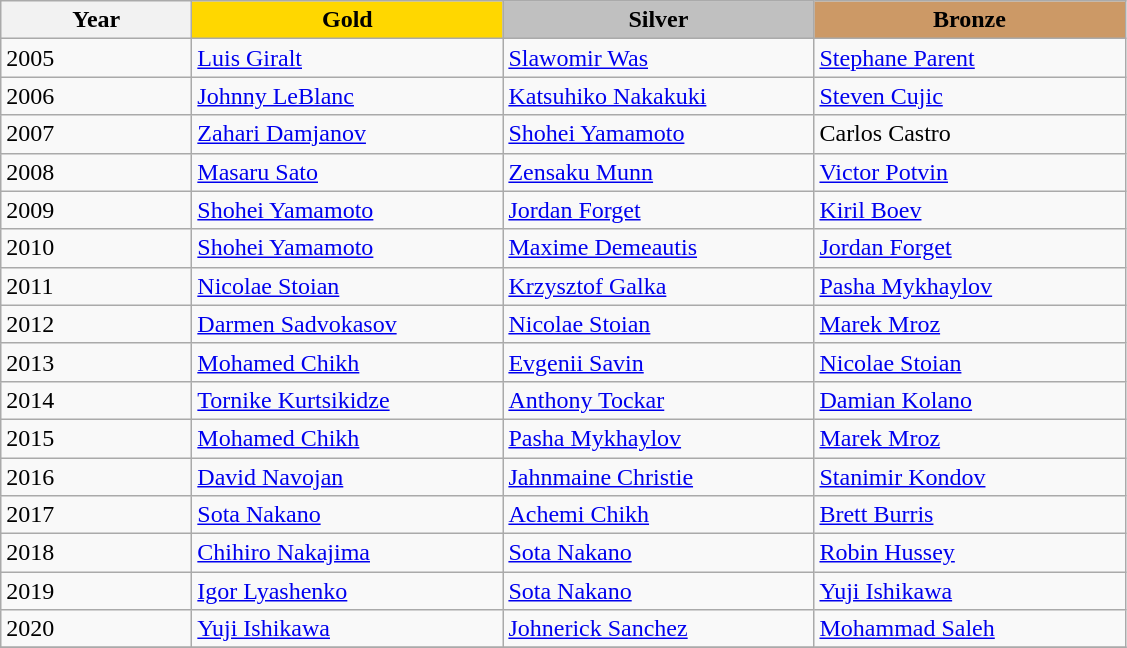<table class="wikitable">
<tr align=center>
<th width="120">Year</th>
<td width="200" bgcolor="gold"><strong>Gold</strong></td>
<td width="200" bgcolor="silver"><strong>Silver</strong></td>
<td width="200" bgcolor="CC9966"><strong>Bronze</strong></td>
</tr>
<tr>
<td>2005</td>
<td>  <a href='#'>Luis Giralt</a></td>
<td> <a href='#'>Slawomir Was</a></td>
<td> <a href='#'>Stephane Parent</a></td>
</tr>
<tr>
<td>2006</td>
<td> <a href='#'>Johnny LeBlanc</a></td>
<td>  <a href='#'>Katsuhiko Nakakuki</a></td>
<td> <a href='#'>Steven Cujic</a></td>
</tr>
<tr>
<td>2007</td>
<td>  <a href='#'>Zahari Damjanov</a></td>
<td> <a href='#'>Shohei Yamamoto</a></td>
<td>  Carlos Castro</td>
</tr>
<tr>
<td>2008</td>
<td>  <a href='#'>Masaru Sato</a></td>
<td> <a href='#'>Zensaku Munn</a></td>
<td> <a href='#'>Victor Potvin</a></td>
</tr>
<tr>
<td>2009</td>
<td> <a href='#'>Shohei Yamamoto</a></td>
<td> <a href='#'>Jordan Forget</a></td>
<td>  <a href='#'>Kiril Boev</a></td>
</tr>
<tr>
<td>2010</td>
<td> <a href='#'>Shohei Yamamoto</a></td>
<td>  <a href='#'>Maxime Demeautis</a></td>
<td> <a href='#'>Jordan Forget</a></td>
</tr>
<tr>
<td>2011</td>
<td>  <a href='#'>Nicolae Stoian</a></td>
<td>  <a href='#'>Krzysztof Galka</a></td>
<td> <a href='#'>Pasha Mykhaylov</a></td>
</tr>
<tr>
<td>2012</td>
<td>  <a href='#'>Darmen Sadvokasov</a></td>
<td>  <a href='#'>Nicolae Stoian</a></td>
<td> <a href='#'>Marek Mroz</a></td>
</tr>
<tr>
<td>2013</td>
<td> <a href='#'>Mohamed Chikh</a></td>
<td>  <a href='#'>Evgenii Savin</a></td>
<td>  <a href='#'>Nicolae Stoian</a></td>
</tr>
<tr>
<td>2014</td>
<td>  <a href='#'>Tornike Kurtsikidze</a></td>
<td> <a href='#'>Anthony Tockar</a></td>
<td> <a href='#'>Damian Kolano</a></td>
</tr>
<tr>
<td>2015</td>
<td> <a href='#'>Mohamed Chikh</a></td>
<td> <a href='#'>Pasha Mykhaylov</a></td>
<td> <a href='#'>Marek Mroz</a></td>
</tr>
<tr>
<td>2016</td>
<td>  <a href='#'>David Navojan</a></td>
<td>  <a href='#'>Jahnmaine Christie</a></td>
<td> <a href='#'>Stanimir Kondov</a></td>
</tr>
<tr>
<td>2017</td>
<td> <a href='#'>Sota Nakano</a></td>
<td> <a href='#'>Achemi Chikh</a></td>
<td> <a href='#'>Brett Burris</a></td>
</tr>
<tr>
<td>2018</td>
<td>  <a href='#'>Chihiro Nakajima</a></td>
<td> <a href='#'>Sota Nakano</a></td>
<td> <a href='#'>Robin Hussey</a></td>
</tr>
<tr>
<td>2019</td>
<td>  <a href='#'>Igor Lyashenko</a></td>
<td> <a href='#'>Sota Nakano</a></td>
<td> <a href='#'>Yuji Ishikawa</a></td>
</tr>
<tr>
<td>2020</td>
<td> <a href='#'>Yuji Ishikawa</a></td>
<td> <a href='#'>Johnerick Sanchez</a></td>
<td> <a href='#'>Mohammad Saleh</a></td>
</tr>
<tr>
</tr>
</table>
